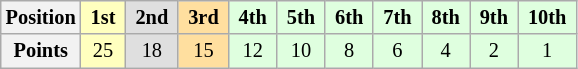<table class="wikitable" style="font-size:85%; text-align:center">
<tr>
<th>Position</th>
<td style="background:#ffffbf"> <strong>1st</strong> </td>
<td style="background:#dfdfdf"> <strong>2nd</strong> </td>
<td style="background:#ffdf9f"> <strong>3rd</strong> </td>
<td style="background:#dfffdf"> <strong>4th</strong> </td>
<td style="background:#dfffdf"> <strong>5th</strong> </td>
<td style="background:#dfffdf"> <strong>6th</strong> </td>
<td style="background:#dfffdf"> <strong>7th</strong> </td>
<td style="background:#dfffdf"> <strong>8th</strong> </td>
<td style="background:#dfffdf"> <strong>9th</strong> </td>
<td style="background:#dfffdf"> <strong>10th</strong> </td>
</tr>
<tr>
<th>Points</th>
<td style="background:#ffffbf">25</td>
<td style="background:#dfdfdf">18</td>
<td style="background:#ffdf9f">15</td>
<td style="background:#dfffdf">12</td>
<td style="background:#dfffdf">10</td>
<td style="background:#dfffdf">8</td>
<td style="background:#dfffdf">6</td>
<td style="background:#dfffdf">4</td>
<td style="background:#dfffdf">2</td>
<td style="background:#dfffdf">1</td>
</tr>
</table>
